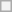<table class="wikitable" style="text-align:center">
<tr>
<th rowspan="8" colspan="2"></th>
</tr>
</table>
